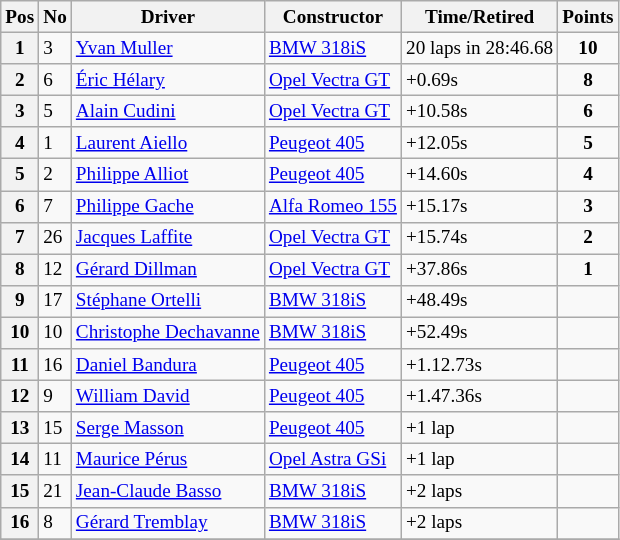<table class="wikitable" style="font-size: 80%;">
<tr>
<th>Pos</th>
<th>No</th>
<th>Driver</th>
<th>Constructor</th>
<th>Time/Retired</th>
<th>Points</th>
</tr>
<tr>
<th>1</th>
<td>3</td>
<td> <a href='#'>Yvan Muller</a></td>
<td><a href='#'>BMW 318iS</a></td>
<td>20 laps in 28:46.68</td>
<td align=center><strong>10</strong></td>
</tr>
<tr>
<th>2</th>
<td>6</td>
<td> <a href='#'>Éric Hélary</a></td>
<td><a href='#'> Opel Vectra GT</a></td>
<td>+0.69s</td>
<td align=center><strong>8</strong></td>
</tr>
<tr>
<th>3</th>
<td>5</td>
<td> <a href='#'>Alain Cudini</a></td>
<td><a href='#'> Opel Vectra GT</a></td>
<td>+10.58s</td>
<td align=center><strong>6</strong></td>
</tr>
<tr>
<th>4</th>
<td>1</td>
<td> <a href='#'>Laurent Aiello</a></td>
<td><a href='#'>Peugeot 405</a></td>
<td>+12.05s</td>
<td align=center><strong>5</strong></td>
</tr>
<tr>
<th>5</th>
<td>2</td>
<td> <a href='#'>Philippe Alliot</a></td>
<td><a href='#'>Peugeot 405</a></td>
<td>+14.60s</td>
<td align=center><strong>4</strong></td>
</tr>
<tr>
<th>6</th>
<td>7</td>
<td> <a href='#'>Philippe Gache</a></td>
<td><a href='#'>Alfa Romeo 155</a></td>
<td>+15.17s</td>
<td align=center><strong>3</strong></td>
</tr>
<tr>
<th>7</th>
<td>26</td>
<td> <a href='#'>Jacques Laffite</a></td>
<td><a href='#'> Opel Vectra GT</a></td>
<td>+15.74s</td>
<td align=center><strong>2</strong></td>
</tr>
<tr>
<th>8</th>
<td>12</td>
<td> <a href='#'>Gérard Dillman</a></td>
<td><a href='#'> Opel Vectra GT</a></td>
<td>+37.86s</td>
<td align=center><strong>1</strong></td>
</tr>
<tr>
<th>9</th>
<td>17</td>
<td> <a href='#'>Stéphane Ortelli</a></td>
<td><a href='#'>BMW 318iS</a></td>
<td>+48.49s</td>
<td></td>
</tr>
<tr>
<th>10</th>
<td>10</td>
<td> <a href='#'>Christophe Dechavanne</a></td>
<td><a href='#'>BMW 318iS</a></td>
<td>+52.49s</td>
<td></td>
</tr>
<tr>
<th>11</th>
<td>16</td>
<td> <a href='#'>Daniel Bandura</a></td>
<td><a href='#'>Peugeot 405</a></td>
<td>+1.12.73s</td>
<td></td>
</tr>
<tr>
<th>12</th>
<td>9</td>
<td> <a href='#'>William David</a></td>
<td><a href='#'>Peugeot 405</a></td>
<td>+1.47.36s</td>
<td></td>
</tr>
<tr>
<th>13</th>
<td>15</td>
<td> <a href='#'>Serge Masson</a></td>
<td><a href='#'>Peugeot 405</a></td>
<td>+1 lap</td>
<td></td>
</tr>
<tr>
<th>14</th>
<td>11</td>
<td> <a href='#'>Maurice Pérus</a></td>
<td><a href='#'>Opel Astra GSi</a></td>
<td>+1 lap</td>
<td></td>
</tr>
<tr>
<th>15</th>
<td>21</td>
<td> <a href='#'>Jean-Claude Basso</a></td>
<td><a href='#'>BMW 318iS</a></td>
<td>+2 laps</td>
<td></td>
</tr>
<tr>
<th>16</th>
<td>8</td>
<td> <a href='#'>Gérard Tremblay</a></td>
<td><a href='#'>BMW 318iS</a></td>
<td>+2 laps</td>
<td></td>
</tr>
<tr>
</tr>
</table>
